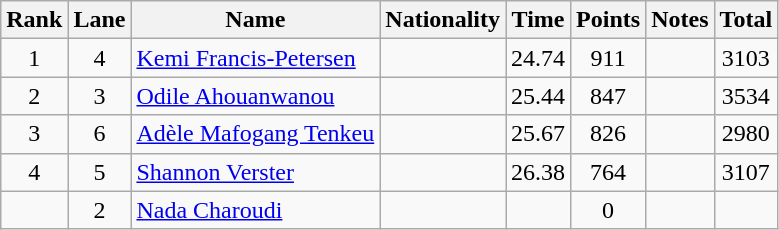<table class="wikitable sortable" style="text-align:center">
<tr>
<th>Rank</th>
<th>Lane</th>
<th>Name</th>
<th>Nationality</th>
<th>Time</th>
<th>Points</th>
<th>Notes</th>
<th>Total</th>
</tr>
<tr>
<td>1</td>
<td>4</td>
<td align="left"><a href='#'>Kemi Francis-Petersen</a></td>
<td align=left></td>
<td>24.74</td>
<td>911</td>
<td></td>
<td>3103</td>
</tr>
<tr>
<td>2</td>
<td>3</td>
<td align="left"><a href='#'>Odile Ahouanwanou</a></td>
<td align=left></td>
<td>25.44</td>
<td>847</td>
<td></td>
<td>3534</td>
</tr>
<tr>
<td>3</td>
<td>6</td>
<td align="left"><a href='#'>Adèle Mafogang Tenkeu</a></td>
<td align=left></td>
<td>25.67</td>
<td>826</td>
<td></td>
<td>2980</td>
</tr>
<tr>
<td>4</td>
<td>5</td>
<td align="left"><a href='#'>Shannon Verster</a></td>
<td align=left></td>
<td>26.38</td>
<td>764</td>
<td></td>
<td>3107</td>
</tr>
<tr>
<td></td>
<td>2</td>
<td align="left"><a href='#'>Nada Charoudi</a></td>
<td align=left></td>
<td></td>
<td>0</td>
<td></td>
<td></td>
</tr>
</table>
